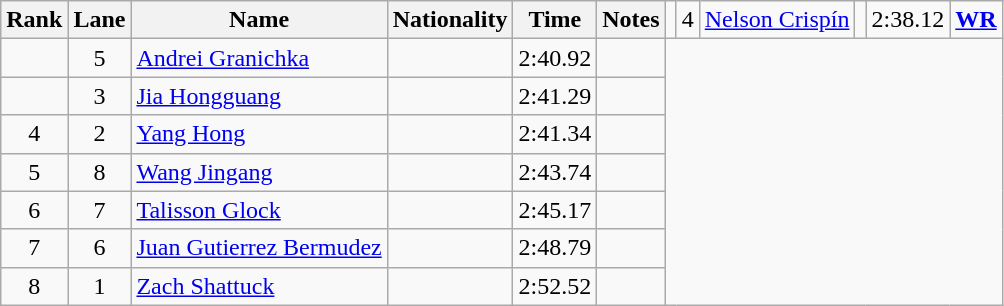<table class="wikitable sortable" style="text-align:center">
<tr>
<th>Rank</th>
<th>Lane</th>
<th>Name</th>
<th>Nationality</th>
<th>Time</th>
<th>Notes</th>
<td></td>
<td>4</td>
<td align=left><a href='#'>Nelson Crispín</a></td>
<td align=left></td>
<td>2:38.12</td>
<td><strong><a href='#'>WR</a></strong></td>
</tr>
<tr>
<td></td>
<td>5</td>
<td align=left><a href='#'>Andrei Granichka</a></td>
<td align=left></td>
<td>2:40.92</td>
<td></td>
</tr>
<tr>
<td></td>
<td>3</td>
<td align=left><a href='#'>Jia Hongguang</a></td>
<td align=left></td>
<td>2:41.29</td>
<td></td>
</tr>
<tr>
<td>4</td>
<td>2</td>
<td align=left><a href='#'>Yang Hong</a></td>
<td align=left></td>
<td>2:41.34</td>
<td></td>
</tr>
<tr>
<td>5</td>
<td>8</td>
<td align=left><a href='#'>Wang Jingang</a></td>
<td align=left></td>
<td>2:43.74</td>
<td></td>
</tr>
<tr>
<td>6</td>
<td>7</td>
<td align=left><a href='#'>Talisson Glock</a></td>
<td align=left></td>
<td>2:45.17</td>
<td></td>
</tr>
<tr>
<td>7</td>
<td>6</td>
<td align=left><a href='#'>Juan Gutierrez Bermudez</a></td>
<td align=left></td>
<td>2:48.79</td>
<td></td>
</tr>
<tr>
<td>8</td>
<td>1</td>
<td align=left><a href='#'>Zach Shattuck</a></td>
<td align=left></td>
<td>2:52.52</td>
<td></td>
</tr>
</table>
